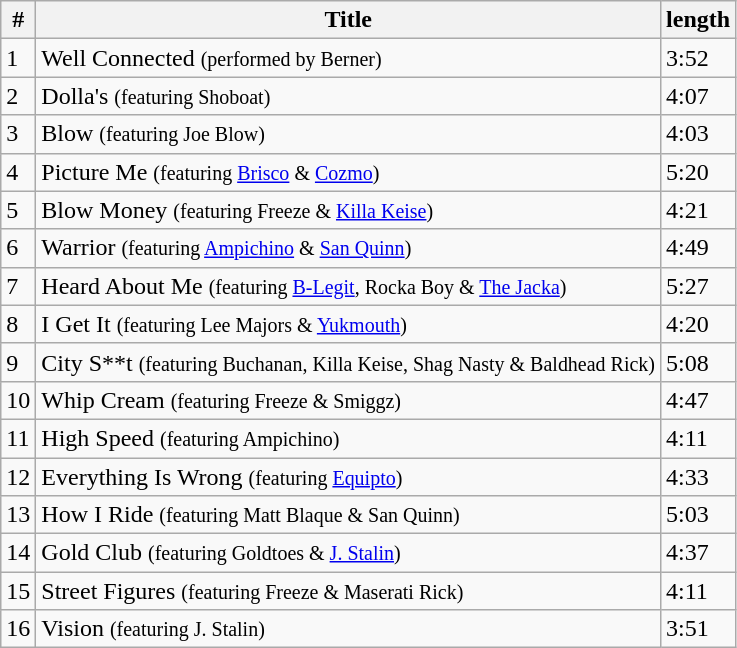<table class="wikitable">
<tr>
<th>#</th>
<th>Title</th>
<th>length</th>
</tr>
<tr>
<td>1</td>
<td>Well Connected <small>(performed by Berner)</small></td>
<td>3:52</td>
</tr>
<tr>
<td>2</td>
<td>Dolla's <small>(featuring Shoboat)</small></td>
<td>4:07</td>
</tr>
<tr>
<td>3</td>
<td>Blow <small>(featuring Joe Blow)</small></td>
<td>4:03</td>
</tr>
<tr>
<td>4</td>
<td>Picture Me <small>(featuring <a href='#'>Brisco</a> & <a href='#'>Cozmo</a>)</small></td>
<td>5:20</td>
</tr>
<tr>
<td>5</td>
<td>Blow Money <small>(featuring Freeze & <a href='#'>Killa Keise</a>)</small></td>
<td>4:21</td>
</tr>
<tr>
<td>6</td>
<td>Warrior <small>(featuring <a href='#'>Ampichino</a> & <a href='#'>San Quinn</a>)</small></td>
<td>4:49</td>
</tr>
<tr>
<td>7</td>
<td>Heard About Me <small>(featuring <a href='#'>B-Legit</a>, Rocka Boy & <a href='#'>The Jacka</a>)</small></td>
<td>5:27</td>
</tr>
<tr>
<td>8</td>
<td>I Get It <small>(featuring Lee Majors & <a href='#'>Yukmouth</a>)</small></td>
<td>4:20</td>
</tr>
<tr>
<td>9</td>
<td>City S**t <small>(featuring Buchanan, Killa Keise, Shag Nasty & Baldhead Rick)</small></td>
<td>5:08</td>
</tr>
<tr>
<td>10</td>
<td>Whip Cream <small>(featuring Freeze & Smiggz)</small></td>
<td>4:47</td>
</tr>
<tr>
<td>11</td>
<td>High Speed <small>(featuring Ampichino)</small></td>
<td>4:11</td>
</tr>
<tr>
<td>12</td>
<td>Everything Is Wrong <small>(featuring <a href='#'>Equipto</a>)</small></td>
<td>4:33</td>
</tr>
<tr>
<td>13</td>
<td>How I Ride <small>(featuring Matt Blaque & San Quinn)</small></td>
<td>5:03</td>
</tr>
<tr>
<td>14</td>
<td>Gold Club <small>(featuring Goldtoes & <a href='#'>J. Stalin</a>)</small></td>
<td>4:37</td>
</tr>
<tr>
<td>15</td>
<td>Street Figures <small>(featuring Freeze & Maserati Rick)</small></td>
<td>4:11</td>
</tr>
<tr>
<td>16</td>
<td>Vision <small>(featuring J. Stalin)</small></td>
<td>3:51</td>
</tr>
</table>
